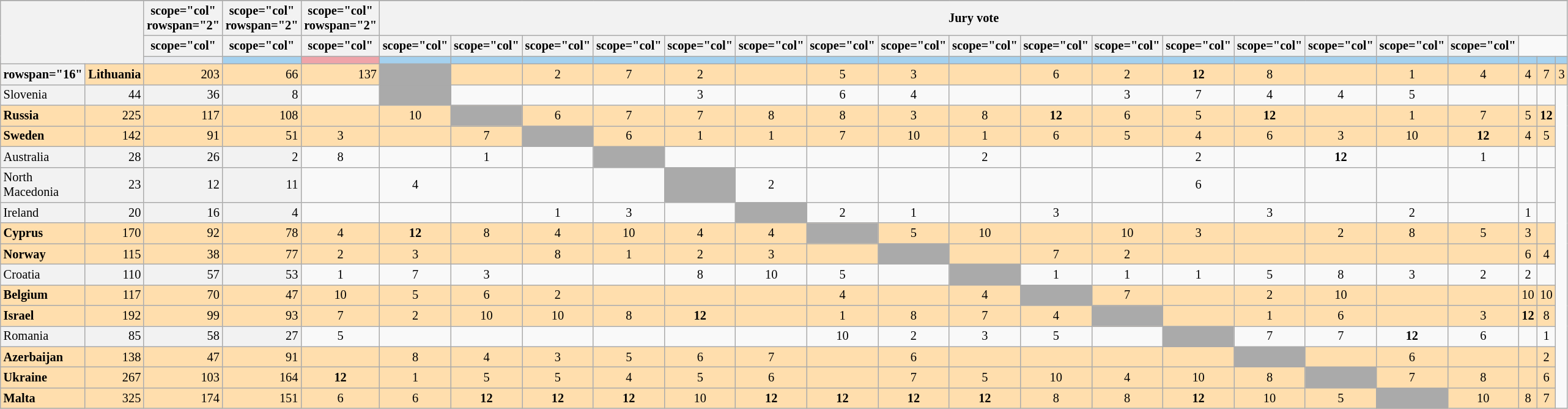<table class="wikitable plainrowheaders" style="text-align:center; font-size:85%;">
<tr>
</tr>
<tr>
<td colspan="2" rowspan="3" style="background: #F2F2F2;"></td>
<th>scope="col" rowspan="2" </th>
<th>scope="col" rowspan="2" </th>
<th>scope="col" rowspan="2" </th>
<th scope="col" colspan="19">Jury vote</th>
</tr>
<tr>
<th>scope="col" </th>
<th>scope="col" </th>
<th>scope="col" </th>
<th>scope="col" </th>
<th>scope="col" </th>
<th>scope="col" </th>
<th>scope="col" </th>
<th>scope="col" </th>
<th>scope="col" </th>
<th>scope="col" </th>
<th>scope="col" </th>
<th>scope="col" </th>
<th>scope="col" </th>
<th>scope="col" </th>
<th>scope="col" </th>
<th>scope="col" </th>
<th>scope="col" </th>
<th>scope="col" </th>
<th>scope="col" </th>
</tr>
<tr>
<td style="height:2px; background:#eaecf0; border-top:1px solid transparent;"></td>
<td style="background:#A4D1EF;"></td>
<td style="background:#EFA4A9;"></td>
<th style="background:#A4D1EF;"></th>
<th style="background:#A4D1EF;"></th>
<th style="background:#A4D1EF;"></th>
<th style="background:#A4D1EF;"></th>
<th style="background:#A4D1EF;"></th>
<th style="background:#A4D1EF;"></th>
<th style="background:#A4D1EF;"></th>
<th style="background:#A4D1EF;"></th>
<th style="background:#A4D1EF;"></th>
<th style="background:#A4D1EF;"></th>
<th style="background:#A4D1EF;"></th>
<th style="background:#A4D1EF;"></th>
<th style="background:#A4D1EF;"></th>
<th style="background:#A4D1EF;"></th>
<th style="background:#A4D1EF;"></th>
<th style="background:#A4D1EF;"></th>
<th style="background:#A4D1EF;"></th>
<th style="background:#A4D1EF;"></th>
<th style="background:#A4D1EF;"></th>
</tr>
<tr style="background:#ffdead;">
<th>rowspan="16" </th>
<td scope="row" style="text-align:left; font-weight:bold; background:#ffdead;">Lithuania</td>
<td style="text-align:right;">203</td>
<td style="text-align:right;">66</td>
<td style="text-align:right;">137</td>
<td style="text-align:left; background:#aaa;"></td>
<td></td>
<td>2</td>
<td>7</td>
<td>2</td>
<td></td>
<td>5</td>
<td>3</td>
<td></td>
<td>6</td>
<td>2</td>
<td><strong>12</strong></td>
<td>8</td>
<td></td>
<td>1</td>
<td>4</td>
<td>4</td>
<td>7</td>
<td>3</td>
</tr>
<tr>
<td scope="row" style="text-align:left; background:#f2f2f2;">Slovenia</td>
<td style="text-align:right; background:#f2f2f2;">44</td>
<td style="text-align:right; background:#f2f2f2;">36</td>
<td style="text-align:right; background:#f2f2f2;">8</td>
<td></td>
<td style="text-align:left; background:#aaa;"></td>
<td></td>
<td></td>
<td></td>
<td>3</td>
<td></td>
<td>6</td>
<td>4</td>
<td></td>
<td></td>
<td>3</td>
<td>7</td>
<td>4</td>
<td>4</td>
<td>5</td>
<td></td>
<td></td>
<td></td>
</tr>
<tr style="background:#ffdead;">
<td scope="row" style="text-align:left; font-weight:bold; background:#ffdead;">Russia</td>
<td style="text-align:right;">225</td>
<td style="text-align:right;">117</td>
<td style="text-align:right;">108</td>
<td></td>
<td>10</td>
<td style="text-align:left; background:#aaa;"></td>
<td>6</td>
<td>7</td>
<td>7</td>
<td>8</td>
<td>8</td>
<td>3</td>
<td>8</td>
<td><strong>12</strong></td>
<td>6</td>
<td>5</td>
<td><strong>12</strong></td>
<td></td>
<td>1</td>
<td>7</td>
<td>5</td>
<td><strong>12</strong></td>
</tr>
<tr style="background:#ffdead;">
<td scope="row" style="text-align:left; font-weight:bold; background:#ffdead;">Sweden</td>
<td style="text-align:right;">142</td>
<td style="text-align:right;">91</td>
<td style="text-align:right;">51</td>
<td>3</td>
<td></td>
<td>7</td>
<td style="text-align:left; background:#aaa;"></td>
<td>6</td>
<td>1</td>
<td>1</td>
<td>7</td>
<td>10</td>
<td>1</td>
<td>6</td>
<td>5</td>
<td>4</td>
<td>6</td>
<td>3</td>
<td>10</td>
<td><strong>12</strong></td>
<td>4</td>
<td>5</td>
</tr>
<tr>
<td scope="row" style="text-align:left; background:#f2f2f2;">Australia</td>
<td style="text-align:right; background:#f2f2f2;">28</td>
<td style="text-align:right; background:#f2f2f2;">26</td>
<td style="text-align:right; background:#f2f2f2;">2</td>
<td>8</td>
<td></td>
<td>1</td>
<td></td>
<td style="text-align:left; background:#aaa;"></td>
<td></td>
<td></td>
<td></td>
<td></td>
<td>2</td>
<td></td>
<td></td>
<td>2</td>
<td></td>
<td><strong>12</strong></td>
<td></td>
<td>1</td>
<td></td>
<td></td>
</tr>
<tr>
<td scope="row" style="text-align:left; background:#f2f2f2;">North Macedonia</td>
<td style="text-align:right; background:#f2f2f2;">23</td>
<td style="text-align:right; background:#f2f2f2;">12</td>
<td style="text-align:right; background:#f2f2f2;">11</td>
<td></td>
<td>4</td>
<td></td>
<td></td>
<td></td>
<td style="text-align:left; background:#aaa;"></td>
<td>2</td>
<td></td>
<td></td>
<td></td>
<td></td>
<td></td>
<td>6</td>
<td></td>
<td></td>
<td></td>
<td></td>
<td></td>
<td></td>
</tr>
<tr>
<td scope="row" style="text-align:left; background:#f2f2f2;">Ireland</td>
<td style="text-align:right; background:#f2f2f2;">20</td>
<td style="text-align:right; background:#f2f2f2;">16</td>
<td style="text-align:right; background:#f2f2f2;">4</td>
<td></td>
<td></td>
<td></td>
<td>1</td>
<td>3</td>
<td></td>
<td style="text-align:left; background:#aaa;"></td>
<td>2</td>
<td>1</td>
<td></td>
<td>3</td>
<td></td>
<td></td>
<td>3</td>
<td></td>
<td>2</td>
<td></td>
<td>1</td>
<td></td>
</tr>
<tr style="background:#ffdead;">
<td scope="row" style="text-align:left; font-weight:bold; background:#ffdead;">Cyprus</td>
<td style="text-align:right;">170</td>
<td style="text-align:right;">92</td>
<td style="text-align:right;">78</td>
<td>4</td>
<td><strong>12</strong></td>
<td>8</td>
<td>4</td>
<td>10</td>
<td>4</td>
<td>4</td>
<td style="text-align:left; background:#aaa;"></td>
<td>5</td>
<td>10</td>
<td></td>
<td>10</td>
<td>3</td>
<td></td>
<td>2</td>
<td>8</td>
<td>5</td>
<td>3</td>
<td></td>
</tr>
<tr style="background:#ffdead;">
<td scope="row" style="text-align:left; font-weight:bold; background:#ffdead;">Norway</td>
<td style="text-align:right;">115</td>
<td style="text-align:right;">38</td>
<td style="text-align:right;">77</td>
<td>2</td>
<td>3</td>
<td></td>
<td>8</td>
<td>1</td>
<td>2</td>
<td>3</td>
<td></td>
<td style="text-align:left; background:#aaa;"></td>
<td></td>
<td>7</td>
<td>2</td>
<td></td>
<td></td>
<td></td>
<td></td>
<td></td>
<td>6</td>
<td>4</td>
</tr>
<tr>
<td scope="row" style="text-align:left; background:#f2f2f2;">Croatia</td>
<td style="text-align:right; background:#f2f2f2;">110</td>
<td style="text-align:right; background:#f2f2f2;">57</td>
<td style="text-align:right; background:#f2f2f2;">53</td>
<td>1</td>
<td>7</td>
<td>3</td>
<td></td>
<td></td>
<td>8</td>
<td>10</td>
<td>5</td>
<td></td>
<td style="text-align:left; background:#aaa;"></td>
<td>1</td>
<td>1</td>
<td>1</td>
<td>5</td>
<td>8</td>
<td>3</td>
<td>2</td>
<td>2</td>
<td></td>
</tr>
<tr style="background:#ffdead;">
<td scope="row" style="text-align:left; font-weight:bold; background:#ffdead;">Belgium</td>
<td style="text-align:right;">117</td>
<td style="text-align:right;">70</td>
<td style="text-align:right;">47</td>
<td>10</td>
<td>5</td>
<td>6</td>
<td>2</td>
<td></td>
<td></td>
<td></td>
<td>4</td>
<td></td>
<td>4</td>
<td style="text-align:left; background:#aaa;"></td>
<td>7</td>
<td></td>
<td>2</td>
<td>10</td>
<td></td>
<td></td>
<td>10</td>
<td>10</td>
</tr>
<tr style="background:#ffdead;">
<td scope="row" style="text-align:left; font-weight:bold; background:#ffdead;">Israel</td>
<td style="text-align:right;">192</td>
<td style="text-align:right;">99</td>
<td style="text-align:right;">93</td>
<td>7</td>
<td>2</td>
<td>10</td>
<td>10</td>
<td>8</td>
<td><strong>12</strong></td>
<td></td>
<td>1</td>
<td>8</td>
<td>7</td>
<td>4</td>
<td style="text-align:left; background:#aaa;"></td>
<td></td>
<td>1</td>
<td>6</td>
<td></td>
<td>3</td>
<td><strong>12</strong></td>
<td>8</td>
</tr>
<tr>
<td scope="row" style="text-align:left; background:#f2f2f2;">Romania</td>
<td style="text-align:right; background:#f2f2f2;">85</td>
<td style="text-align:right; background:#f2f2f2;">58</td>
<td style="text-align:right; background:#f2f2f2;">27</td>
<td>5</td>
<td></td>
<td></td>
<td></td>
<td></td>
<td></td>
<td></td>
<td>10</td>
<td>2</td>
<td>3</td>
<td>5</td>
<td></td>
<td style="text-align:left; background:#aaa;"></td>
<td>7</td>
<td>7</td>
<td><strong>12</strong></td>
<td>6</td>
<td></td>
<td>1</td>
</tr>
<tr style="background:#ffdead;">
<td scope="row" style="text-align:left; font-weight:bold; background:#ffdead;">Azerbaijan</td>
<td style="text-align:right;">138</td>
<td style="text-align:right;">47</td>
<td style="text-align:right;">91</td>
<td></td>
<td>8</td>
<td>4</td>
<td>3</td>
<td>5</td>
<td>6</td>
<td>7</td>
<td></td>
<td>6</td>
<td></td>
<td></td>
<td></td>
<td></td>
<td style="text-align:left; background:#aaa;"></td>
<td></td>
<td>6</td>
<td></td>
<td></td>
<td>2</td>
</tr>
<tr style="background:#ffdead;">
<td scope="row" style="text-align:left; font-weight:bold; background:#ffdead;">Ukraine</td>
<td style="text-align:right;">267</td>
<td style="text-align:right;">103</td>
<td style="text-align:right;">164</td>
<td><strong>12</strong></td>
<td>1</td>
<td>5</td>
<td>5</td>
<td>4</td>
<td>5</td>
<td>6</td>
<td></td>
<td>7</td>
<td>5</td>
<td>10</td>
<td>4</td>
<td>10</td>
<td>8</td>
<td style="text-align:left; background:#aaa;"></td>
<td>7</td>
<td>8</td>
<td></td>
<td>6</td>
</tr>
<tr style="background:#ffdead;">
<td scope="row" style="text-align:left; font-weight:bold; background:#ffdead;">Malta</td>
<td style="text-align:right;">325</td>
<td style="text-align:right;">174</td>
<td style="text-align:right;">151</td>
<td>6</td>
<td>6</td>
<td><strong>12</strong></td>
<td><strong>12</strong></td>
<td><strong>12</strong></td>
<td>10</td>
<td><strong>12</strong></td>
<td><strong>12</strong></td>
<td><strong>12</strong></td>
<td><strong>12</strong></td>
<td>8</td>
<td>8</td>
<td><strong>12</strong></td>
<td>10</td>
<td>5</td>
<td style="text-align:left; background:#aaa;"></td>
<td>10</td>
<td>8</td>
<td>7</td>
</tr>
</table>
